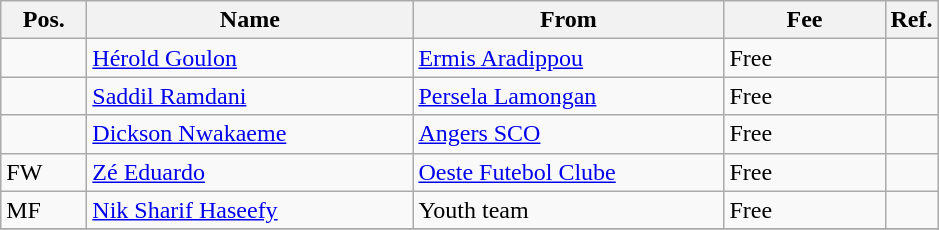<table class="wikitable">
<tr>
<th style="width:50px">Pos.</th>
<th style="width:210px">Name</th>
<th style="width:200px">From</th>
<th style="width:100px">Fee</th>
<th style="width:20px">Ref.</th>
</tr>
<tr>
<td></td>
<td align=left> <a href='#'>Hérold Goulon</a></td>
<td> <a href='#'>Ermis Aradippou</a></td>
<td>Free</td>
<td></td>
</tr>
<tr>
<td></td>
<td align=left> <a href='#'>Saddil Ramdani</a></td>
<td> <a href='#'>Persela Lamongan</a></td>
<td>Free</td>
<td></td>
</tr>
<tr>
<td></td>
<td align=left> <a href='#'>Dickson Nwakaeme</a></td>
<td> <a href='#'>Angers SCO</a></td>
<td>Free</td>
<td></td>
</tr>
<tr>
<td>FW</td>
<td> <a href='#'>Zé Eduardo</a></td>
<td> <a href='#'>Oeste Futebol Clube</a></td>
<td>Free</td>
<td></td>
</tr>
<tr>
<td>MF</td>
<td> <a href='#'>Nik Sharif Haseefy</a></td>
<td>Youth team</td>
<td>Free</td>
<td></td>
</tr>
<tr>
</tr>
</table>
